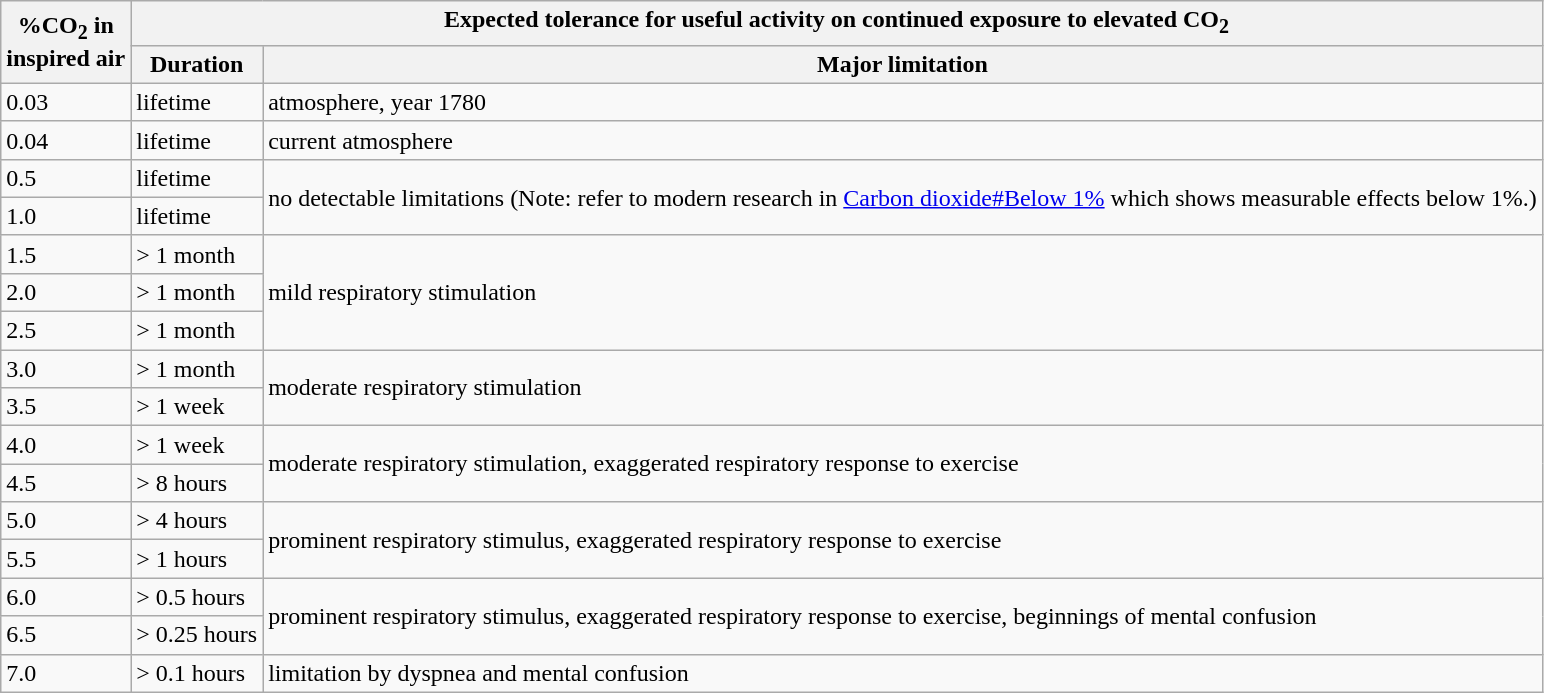<table class="wikitable">
<tr>
<th rowspan="2" scope="col">%CO<sub>2</sub> in<br>inspired air</th>
<th colspan="2" scope="col">Expected tolerance for useful activity on continued exposure to elevated CO<sub>2</sub></th>
</tr>
<tr>
<th scope="col">Duration</th>
<th scope="col">Major limitation</th>
</tr>
<tr>
<td>0.03</td>
<td>lifetime</td>
<td>atmosphere, year 1780</td>
</tr>
<tr>
<td>0.04</td>
<td>lifetime</td>
<td>current atmosphere</td>
</tr>
<tr>
<td>0.5</td>
<td>lifetime</td>
<td rowspan="2">no detectable limitations (Note: refer to modern research in <a href='#'>Carbon dioxide#Below 1%</a> which shows measurable effects below 1%.)</td>
</tr>
<tr>
<td>1.0</td>
<td>lifetime</td>
</tr>
<tr>
<td>1.5</td>
<td>> 1 month</td>
<td rowspan="3">mild respiratory stimulation</td>
</tr>
<tr>
<td>2.0</td>
<td>> 1 month</td>
</tr>
<tr>
<td>2.5</td>
<td>> 1 month</td>
</tr>
<tr>
<td>3.0</td>
<td>> 1 month</td>
<td rowspan="2">moderate respiratory stimulation</td>
</tr>
<tr>
<td>3.5</td>
<td>> 1 week</td>
</tr>
<tr>
<td>4.0</td>
<td>> 1 week</td>
<td rowspan="2">moderate respiratory stimulation, exaggerated respiratory response to exercise</td>
</tr>
<tr>
<td>4.5</td>
<td>> 8 hours</td>
</tr>
<tr>
<td>5.0</td>
<td>> 4 hours</td>
<td rowspan="2">prominent respiratory stimulus, exaggerated respiratory response to exercise</td>
</tr>
<tr>
<td>5.5</td>
<td>> 1 hours</td>
</tr>
<tr>
<td>6.0</td>
<td>> 0.5 hours</td>
<td rowspan="2">prominent respiratory stimulus, exaggerated respiratory response to exercise, beginnings of mental confusion</td>
</tr>
<tr>
<td>6.5</td>
<td>> 0.25 hours</td>
</tr>
<tr>
<td>7.0</td>
<td>> 0.1 hours</td>
<td>limitation by dyspnea and mental confusion</td>
</tr>
</table>
